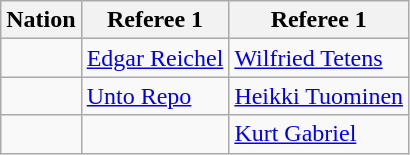<table class="wikitable sortable">
<tr>
<th>Nation</th>
<th>Referee 1</th>
<th>Referee 1</th>
</tr>
<tr>
<td></td>
<td><a href='#'>Edgar Reichel</a></td>
<td><a href='#'>Wilfried Tetens</a></td>
</tr>
<tr>
<td></td>
<td><a href='#'>Unto Repo</a></td>
<td><a href='#'>Heikki Tuominen</a></td>
</tr>
<tr>
<td></td>
<td></td>
<td><a href='#'>Kurt Gabriel</a></td>
</tr>
</table>
